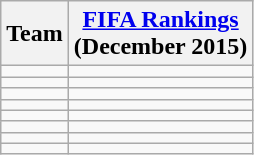<table class="wikitable sortable" style="text-align: left;">
<tr>
<th>Team</th>
<th><a href='#'>FIFA Rankings</a><br>(December 2015)</th>
</tr>
<tr>
<td></td>
<td></td>
</tr>
<tr>
<td></td>
<td></td>
</tr>
<tr>
<td></td>
<td></td>
</tr>
<tr>
<td></td>
<td></td>
</tr>
<tr>
<td></td>
<td></td>
</tr>
<tr>
<td></td>
<td></td>
</tr>
<tr>
<td></td>
<td></td>
</tr>
<tr>
<td></td>
<td></td>
</tr>
</table>
